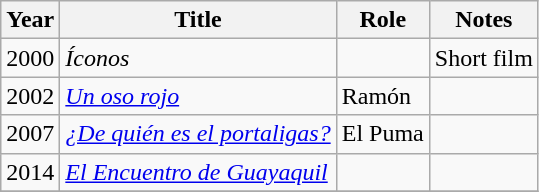<table class="wikitable sortable">
<tr>
<th>Year</th>
<th>Title</th>
<th>Role</th>
<th class="unsortable">Notes</th>
</tr>
<tr>
<td>2000</td>
<td><em>Íconos</em></td>
<td></td>
<td>Short film</td>
</tr>
<tr>
<td>2002</td>
<td><em><a href='#'>Un oso rojo</a></em></td>
<td>Ramón</td>
<td></td>
</tr>
<tr>
<td>2007</td>
<td><em><a href='#'>¿De quién es el portaligas?</a></em></td>
<td>El Puma</td>
<td></td>
</tr>
<tr>
<td>2014</td>
<td><em><a href='#'>El Encuentro de Guayaquil</a></em></td>
<td></td>
<td></td>
</tr>
<tr>
</tr>
</table>
